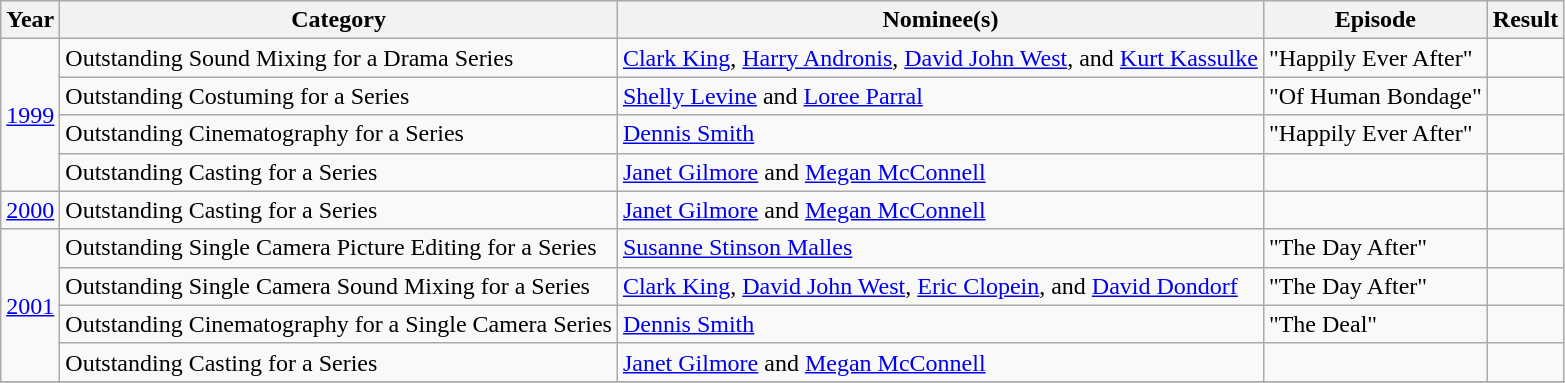<table class="wikitable">
<tr>
<th>Year</th>
<th>Category</th>
<th>Nominee(s)</th>
<th>Episode</th>
<th>Result</th>
</tr>
<tr>
<td rowspan="4"><a href='#'>1999</a></td>
<td>Outstanding Sound Mixing for a Drama Series</td>
<td><a href='#'>Clark King</a>, <a href='#'>Harry Andronis</a>, <a href='#'>David John West</a>, and <a href='#'>Kurt Kassulke</a></td>
<td>"Happily Ever After"</td>
<td></td>
</tr>
<tr>
<td>Outstanding Costuming for a Series</td>
<td><a href='#'>Shelly Levine</a> and <a href='#'>Loree Parral</a></td>
<td>"Of Human Bondage"</td>
<td></td>
</tr>
<tr>
<td>Outstanding Cinematography for a Series</td>
<td><a href='#'>Dennis Smith</a></td>
<td>"Happily Ever After"</td>
<td></td>
</tr>
<tr>
<td>Outstanding Casting for a Series</td>
<td><a href='#'>Janet Gilmore</a> and <a href='#'>Megan McConnell</a></td>
<td></td>
<td></td>
</tr>
<tr>
<td><a href='#'>2000</a></td>
<td>Outstanding Casting for a Series</td>
<td><a href='#'>Janet Gilmore</a> and <a href='#'>Megan McConnell</a></td>
<td></td>
<td></td>
</tr>
<tr>
<td rowspan="4"><a href='#'>2001</a></td>
<td>Outstanding Single Camera Picture Editing for a Series</td>
<td><a href='#'>Susanne Stinson Malles</a></td>
<td>"The Day After"</td>
<td></td>
</tr>
<tr>
<td>Outstanding Single Camera Sound Mixing for a Series</td>
<td><a href='#'>Clark King</a>, <a href='#'>David John West</a>, <a href='#'>Eric Clopein</a>, and <a href='#'>David Dondorf</a></td>
<td>"The Day After"</td>
<td></td>
</tr>
<tr>
<td>Outstanding Cinematography for a Single Camera Series</td>
<td><a href='#'>Dennis Smith</a></td>
<td>"The Deal"</td>
<td></td>
</tr>
<tr>
<td>Outstanding Casting for a Series</td>
<td><a href='#'>Janet Gilmore</a> and <a href='#'>Megan McConnell</a></td>
<td></td>
<td></td>
</tr>
<tr>
</tr>
</table>
